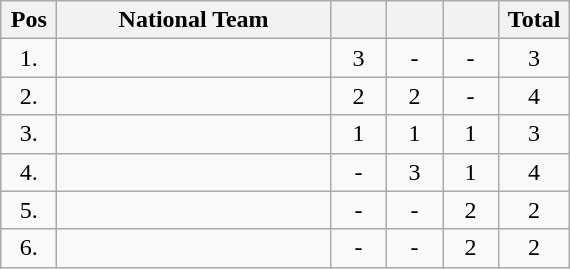<table class="wikitable" style="font-size: 100%">
<tr>
<th width=30px>Pos</th>
<th style="width:175px;">National Team</th>
<th width=30px ></th>
<th width=30px ></th>
<th width=30px ></th>
<th width=40px>Total</th>
</tr>
<tr align=center>
<td>1.</td>
<td align=left></td>
<td>3</td>
<td>-</td>
<td>-</td>
<td>3</td>
</tr>
<tr align=center>
<td>2.</td>
<td align=left></td>
<td>2</td>
<td>2</td>
<td>-</td>
<td>4</td>
</tr>
<tr align=center>
<td>3.</td>
<td align=left></td>
<td>1</td>
<td>1</td>
<td>1</td>
<td>3</td>
</tr>
<tr align=center>
<td>4.</td>
<td align=left></td>
<td>-</td>
<td>3</td>
<td>1</td>
<td>4</td>
</tr>
<tr align=center>
<td>5.</td>
<td align=left></td>
<td>-</td>
<td>-</td>
<td>2</td>
<td>2</td>
</tr>
<tr align=center>
<td>6.</td>
<td align=left></td>
<td>-</td>
<td>-</td>
<td>2</td>
<td>2</td>
</tr>
</table>
